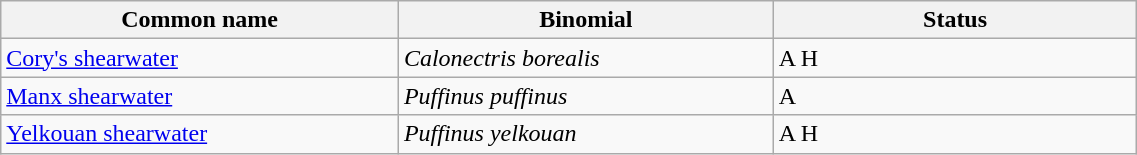<table width=60% class="wikitable">
<tr>
<th width=35%>Common name</th>
<th width=33%>Binomial</th>
<th width=32%>Status</th>
</tr>
<tr>
<td><a href='#'>Cory's shearwater</a></td>
<td><em>Calonectris borealis</em></td>
<td>A H</td>
</tr>
<tr>
<td><a href='#'>Manx shearwater</a></td>
<td><em>Puffinus puffinus</em></td>
<td>A</td>
</tr>
<tr>
<td><a href='#'>Yelkouan shearwater</a></td>
<td><em>Puffinus yelkouan</em></td>
<td>A H</td>
</tr>
</table>
